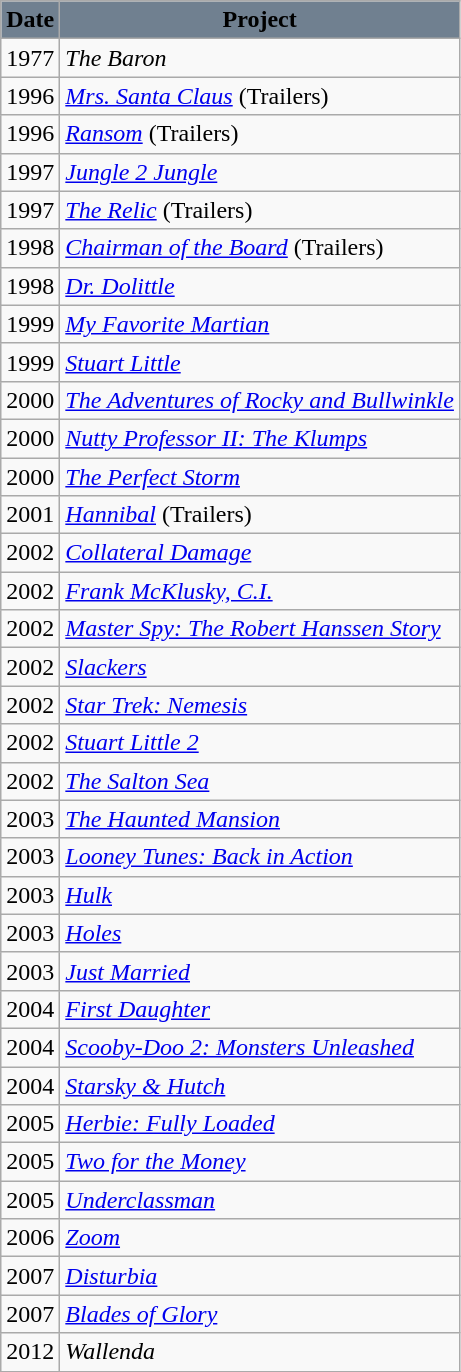<table class="wikitable sortable">
<tr>
<th style="background:#708090;">Date</th>
<th style="background:#708090;">Project</th>
</tr>
<tr>
<td>1977</td>
<td><em>The Baron</em></td>
</tr>
<tr>
<td>1996</td>
<td><em><a href='#'>Mrs. Santa Claus</a></em> (Trailers)</td>
</tr>
<tr>
<td>1996</td>
<td><em><a href='#'>Ransom</a></em> (Trailers)</td>
</tr>
<tr>
<td>1997</td>
<td><em><a href='#'>Jungle 2 Jungle</a></em></td>
</tr>
<tr>
<td>1997</td>
<td><em><a href='#'>The Relic</a></em> (Trailers)</td>
</tr>
<tr>
<td>1998</td>
<td><em><a href='#'>Chairman of the Board</a></em> (Trailers)</td>
</tr>
<tr>
<td>1998</td>
<td><em><a href='#'>Dr. Dolittle</a></em></td>
</tr>
<tr>
<td>1999</td>
<td><em><a href='#'>My Favorite Martian</a></em></td>
</tr>
<tr>
<td>1999</td>
<td><em><a href='#'>Stuart Little</a></em></td>
</tr>
<tr>
<td>2000</td>
<td><em><a href='#'>The Adventures of Rocky and Bullwinkle</a></em></td>
</tr>
<tr>
<td>2000</td>
<td><em><a href='#'>Nutty Professor II: The Klumps</a></em></td>
</tr>
<tr>
<td>2000</td>
<td><em><a href='#'>The Perfect Storm</a></em></td>
</tr>
<tr>
<td>2001</td>
<td><em><a href='#'>Hannibal</a></em> (Trailers)</td>
</tr>
<tr>
<td>2002</td>
<td><em><a href='#'>Collateral Damage</a></em></td>
</tr>
<tr>
<td>2002</td>
<td><em><a href='#'>Frank McKlusky, C.I.</a></em></td>
</tr>
<tr>
<td>2002</td>
<td><em><a href='#'>Master Spy: The Robert Hanssen Story</a></em></td>
</tr>
<tr>
<td>2002</td>
<td><em><a href='#'>Slackers</a></em></td>
</tr>
<tr>
<td>2002</td>
<td><em><a href='#'>Star Trek: Nemesis</a></em></td>
</tr>
<tr>
<td>2002</td>
<td><em><a href='#'>Stuart Little 2</a></em></td>
</tr>
<tr>
<td>2002</td>
<td><em><a href='#'>The Salton Sea</a></em></td>
</tr>
<tr>
<td>2003</td>
<td><em><a href='#'>The Haunted Mansion</a></em></td>
</tr>
<tr>
<td>2003</td>
<td><em><a href='#'>Looney Tunes: Back in Action</a></em></td>
</tr>
<tr>
<td>2003</td>
<td><em><a href='#'>Hulk</a></em></td>
</tr>
<tr>
<td>2003</td>
<td><em><a href='#'>Holes</a></em></td>
</tr>
<tr>
<td>2003</td>
<td><em><a href='#'>Just Married</a></em></td>
</tr>
<tr>
<td>2004</td>
<td><em><a href='#'>First Daughter</a></em></td>
</tr>
<tr>
<td>2004</td>
<td><em><a href='#'>Scooby-Doo 2: Monsters Unleashed</a></em></td>
</tr>
<tr>
<td>2004</td>
<td><em><a href='#'>Starsky & Hutch</a></em></td>
</tr>
<tr>
<td>2005</td>
<td><em><a href='#'>Herbie: Fully Loaded</a></em></td>
</tr>
<tr>
<td>2005</td>
<td><em><a href='#'>Two for the Money</a></em></td>
</tr>
<tr>
<td>2005</td>
<td><em><a href='#'>Underclassman</a></em></td>
</tr>
<tr>
<td>2006</td>
<td><em><a href='#'>Zoom</a></em></td>
</tr>
<tr>
<td>2007</td>
<td><em><a href='#'>Disturbia</a></em></td>
</tr>
<tr>
<td>2007</td>
<td><em><a href='#'>Blades of Glory</a></em></td>
</tr>
<tr>
<td>2012</td>
<td><em>Wallenda</em></td>
</tr>
<tr>
</tr>
</table>
